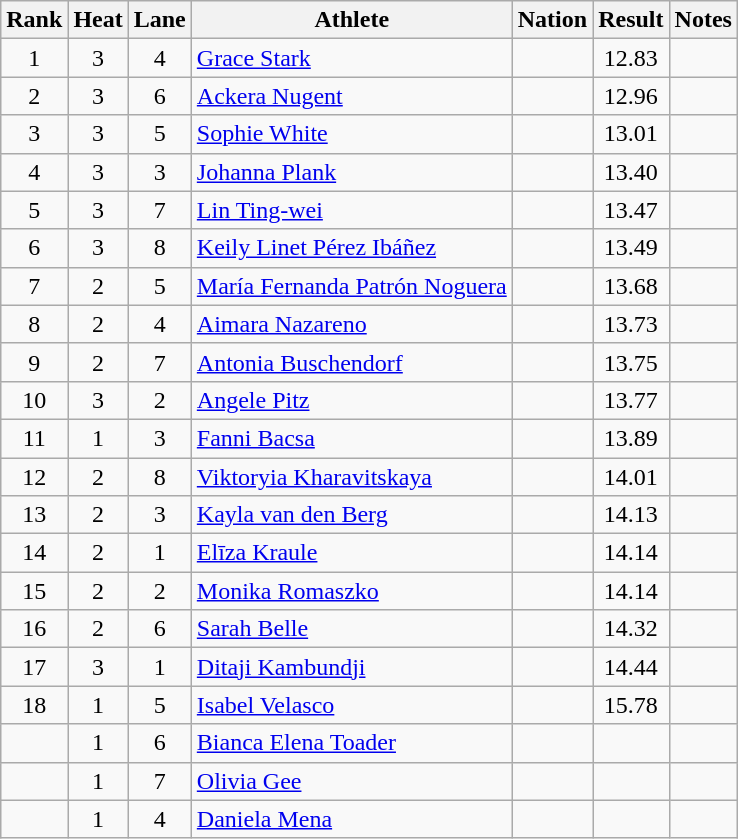<table class="wikitable sortable" style="text-align:center">
<tr>
<th>Rank</th>
<th>Heat</th>
<th>Lane</th>
<th>Athlete</th>
<th>Nation</th>
<th>Result</th>
<th>Notes</th>
</tr>
<tr>
<td>1</td>
<td>3</td>
<td>4</td>
<td align=left><a href='#'>Grace Stark</a></td>
<td align=left></td>
<td>12.83</td>
<td></td>
</tr>
<tr>
<td>2</td>
<td>3</td>
<td>6</td>
<td align=left><a href='#'>Ackera Nugent</a></td>
<td align=left></td>
<td>12.96</td>
<td></td>
</tr>
<tr>
<td>3</td>
<td>3</td>
<td>5</td>
<td align=left><a href='#'>Sophie White</a></td>
<td align=left></td>
<td>13.01</td>
<td></td>
</tr>
<tr>
<td>4</td>
<td>3</td>
<td>3</td>
<td align=left><a href='#'>Johanna Plank</a></td>
<td align=left></td>
<td>13.40</td>
<td></td>
</tr>
<tr>
<td>5</td>
<td>3</td>
<td>7</td>
<td align=left><a href='#'>Lin Ting-wei</a></td>
<td align=left></td>
<td>13.47</td>
<td></td>
</tr>
<tr>
<td>6</td>
<td>3</td>
<td>8</td>
<td align=left><a href='#'>Keily Linet Pérez Ibáñez</a></td>
<td align=left></td>
<td>13.49</td>
<td></td>
</tr>
<tr>
<td>7</td>
<td>2</td>
<td>5</td>
<td align=left><a href='#'>María Fernanda Patrón Noguera</a></td>
<td align=left></td>
<td>13.68</td>
<td></td>
</tr>
<tr>
<td>8</td>
<td>2</td>
<td>4</td>
<td align=left><a href='#'>Aimara Nazareno</a></td>
<td align=left></td>
<td>13.73</td>
<td></td>
</tr>
<tr>
<td>9</td>
<td>2</td>
<td>7</td>
<td align=left><a href='#'>Antonia Buschendorf</a></td>
<td align=left></td>
<td>13.75</td>
<td></td>
</tr>
<tr>
<td>10</td>
<td>3</td>
<td>2</td>
<td align=left><a href='#'>Angele Pitz</a></td>
<td align=left></td>
<td>13.77</td>
<td></td>
</tr>
<tr>
<td>11</td>
<td>1</td>
<td>3</td>
<td align=left><a href='#'>Fanni Bacsa</a></td>
<td align=left></td>
<td>13.89</td>
<td></td>
</tr>
<tr>
<td>12</td>
<td>2</td>
<td>8</td>
<td align=left><a href='#'>Viktoryia Kharavitskaya</a></td>
<td align=left></td>
<td>14.01</td>
<td></td>
</tr>
<tr>
<td>13</td>
<td>2</td>
<td>3</td>
<td align=left><a href='#'>Kayla van den Berg</a></td>
<td align=left></td>
<td>14.13</td>
<td></td>
</tr>
<tr>
<td>14</td>
<td>2</td>
<td>1</td>
<td align=left><a href='#'>Elīza Kraule</a></td>
<td align=left></td>
<td>14.14</td>
<td></td>
</tr>
<tr>
<td>15</td>
<td>2</td>
<td>2</td>
<td align=left><a href='#'>Monika Romaszko</a></td>
<td align=left></td>
<td>14.14</td>
<td></td>
</tr>
<tr>
<td>16</td>
<td>2</td>
<td>6</td>
<td align=left><a href='#'>Sarah Belle</a></td>
<td align=left></td>
<td>14.32</td>
<td></td>
</tr>
<tr>
<td>17</td>
<td>3</td>
<td>1</td>
<td align=left><a href='#'>Ditaji Kambundji</a></td>
<td align=left></td>
<td>14.44</td>
<td></td>
</tr>
<tr>
<td>18</td>
<td>1</td>
<td>5</td>
<td align=left><a href='#'>Isabel Velasco</a></td>
<td align=left></td>
<td>15.78</td>
<td></td>
</tr>
<tr>
<td></td>
<td>1</td>
<td>6</td>
<td align=left><a href='#'>Bianca Elena Toader</a></td>
<td align=left></td>
<td></td>
<td></td>
</tr>
<tr>
<td></td>
<td>1</td>
<td>7</td>
<td align=left><a href='#'>Olivia Gee</a></td>
<td align=left></td>
<td></td>
<td></td>
</tr>
<tr>
<td></td>
<td>1</td>
<td>4</td>
<td align=left><a href='#'>Daniela Mena</a></td>
<td align=left></td>
<td></td>
<td></td>
</tr>
</table>
